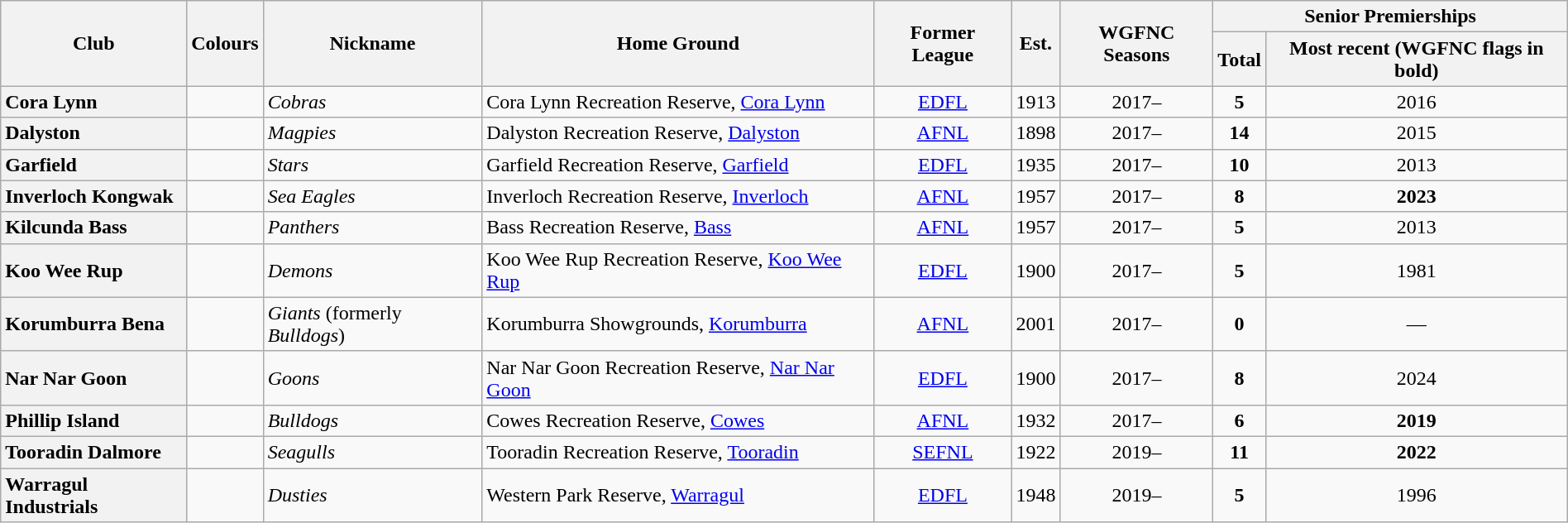<table class="wikitable sortable mw-collapsible mw-collapsed" style="text-align:center; width:100%">
<tr>
<th rowspan="2">Club</th>
<th rowspan="2">Colours</th>
<th rowspan="2">Nickname</th>
<th rowspan="2">Home Ground</th>
<th rowspan="2">Former League</th>
<th rowspan="2">Est.</th>
<th rowspan="2">WGFNC Seasons</th>
<th colspan="2">Senior Premierships</th>
</tr>
<tr>
<th>Total</th>
<th class="unsortable">Most recent (WGFNC flags in bold)</th>
</tr>
<tr>
<th style="text-align:left">Cora Lynn</th>
<td></td>
<td align="left"><em>Cobras</em></td>
<td align="left">Cora Lynn Recreation Reserve, <a href='#'>Cora Lynn</a></td>
<td><a href='#'>EDFL</a></td>
<td>1913</td>
<td>2017–</td>
<td><strong>5</strong></td>
<td>2016</td>
</tr>
<tr>
<th style="text-align:left">Dalyston</th>
<td></td>
<td align="left"><em>Magpies</em></td>
<td align="left">Dalyston Recreation Reserve, <a href='#'>Dalyston</a></td>
<td><a href='#'>AFNL</a></td>
<td>1898</td>
<td>2017–</td>
<td><strong>14</strong></td>
<td>2015</td>
</tr>
<tr>
<th style="text-align:left">Garfield</th>
<td></td>
<td align="left"><em>Stars</em></td>
<td align="left">Garfield Recreation Reserve, <a href='#'>Garfield</a></td>
<td><a href='#'>EDFL</a></td>
<td>1935</td>
<td>2017–</td>
<td><strong>10</strong></td>
<td>2013</td>
</tr>
<tr>
<th style="text-align:left">Inverloch Kongwak</th>
<td></td>
<td align="left"><em>Sea Eagles</em></td>
<td align="left">Inverloch Recreation Reserve, <a href='#'>Inverloch</a></td>
<td><a href='#'>AFNL</a></td>
<td>1957</td>
<td>2017–</td>
<td><strong>8</strong></td>
<td><strong>2023</strong></td>
</tr>
<tr>
<th style="text-align:left">Kilcunda Bass</th>
<td></td>
<td align="left"><em>Panthers</em></td>
<td align="left">Bass Recreation Reserve, <a href='#'>Bass</a></td>
<td><a href='#'>AFNL</a></td>
<td>1957</td>
<td>2017–</td>
<td><strong>5</strong></td>
<td>2013</td>
</tr>
<tr>
<th style="text-align:left">Koo Wee Rup</th>
<td></td>
<td align="left"><em>Demons</em></td>
<td align="left">Koo Wee Rup Recreation Reserve, <a href='#'>Koo Wee Rup</a></td>
<td><a href='#'>EDFL</a></td>
<td>1900</td>
<td>2017–</td>
<td><strong>5</strong></td>
<td>1981</td>
</tr>
<tr>
<th style="text-align:left">Korumburra Bena</th>
<td></td>
<td align="left"><em>Giants</em> (formerly <em>Bulldogs</em>)</td>
<td align="left">Korumburra Showgrounds, <a href='#'>Korumburra</a></td>
<td><a href='#'>AFNL</a></td>
<td>2001</td>
<td>2017–</td>
<td><strong>0</strong></td>
<td>—</td>
</tr>
<tr>
<th style="text-align:left">Nar Nar Goon</th>
<td></td>
<td align="left"><em>Goons</em></td>
<td align="left">Nar Nar Goon Recreation Reserve, <a href='#'>Nar Nar Goon</a></td>
<td><a href='#'>EDFL</a></td>
<td>1900</td>
<td>2017–</td>
<td><strong>8</strong></td>
<td>2024</td>
</tr>
<tr>
<th style="text-align:left">Phillip Island</th>
<td></td>
<td align="left"><em>Bulldogs</em></td>
<td align="left">Cowes Recreation Reserve, <a href='#'>Cowes</a></td>
<td><a href='#'>AFNL</a></td>
<td>1932</td>
<td>2017–</td>
<td><strong>6</strong></td>
<td><strong>2019</strong></td>
</tr>
<tr>
<th style="text-align:left">Tooradin Dalmore</th>
<td></td>
<td align="left"><em>Seagulls</em></td>
<td align="left">Tooradin Recreation Reserve, <a href='#'>Tooradin</a></td>
<td><a href='#'>SEFNL</a></td>
<td>1922</td>
<td>2019–</td>
<td><strong>11</strong></td>
<td><strong>2022</strong></td>
</tr>
<tr>
<th style="text-align:left">Warragul Industrials</th>
<td></td>
<td align="left"><em>Dusties</em></td>
<td align="left">Western Park Reserve, <a href='#'>Warragul</a></td>
<td><a href='#'>EDFL</a></td>
<td>1948</td>
<td>2019–</td>
<td><strong>5</strong></td>
<td>1996</td>
</tr>
</table>
